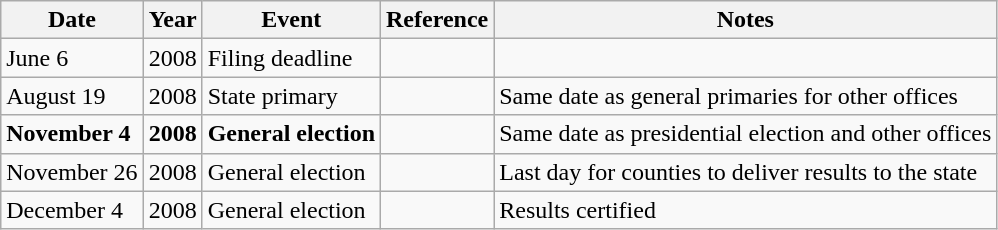<table class="wikitable">
<tr>
<th>Date</th>
<th>Year</th>
<th>Event</th>
<th>Reference</th>
<th>Notes</th>
</tr>
<tr>
<td>June 6</td>
<td>2008</td>
<td>Filing deadline</td>
<td></td>
<td></td>
</tr>
<tr>
<td>August 19</td>
<td>2008</td>
<td>State primary</td>
<td></td>
<td>Same date as general primaries for other offices</td>
</tr>
<tr>
<td><strong>November 4</strong></td>
<td><strong>2008</strong></td>
<td><strong>General election</strong></td>
<td></td>
<td>Same date as presidential election and other offices</td>
</tr>
<tr>
<td>November 26</td>
<td>2008</td>
<td>General election</td>
<td></td>
<td>Last day for counties to deliver results to the state</td>
</tr>
<tr>
<td>December 4</td>
<td>2008</td>
<td>General election</td>
<td></td>
<td>Results certified</td>
</tr>
</table>
